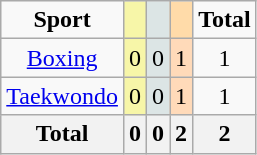<table class=wikitable style="font-size:100%; text-align:center;">
<tr>
<td><strong>Sport</strong></td>
<td bgcolor=F7F6A8></td>
<td bgcolor=DCE5E5></td>
<td bgcolor=FFDBA9></td>
<td><strong>Total</strong></td>
</tr>
<tr>
<td><a href='#'>Boxing</a></td>
<td bgcolor=F7F6A8>0</td>
<td bgcolor=DCE5E5>0</td>
<td bgcolor=FFDAB9>1</td>
<td>1</td>
</tr>
<tr>
<td><a href='#'>Taekwondo</a></td>
<td bgcolor=F7F6A8>0</td>
<td bgcolor=DCE5E5>0</td>
<td bgcolor=FFDAB9>1</td>
<td>1</td>
</tr>
<tr class="sortbottom">
<th>Total</th>
<th>0</th>
<th>0</th>
<th>2</th>
<th>2</th>
</tr>
</table>
